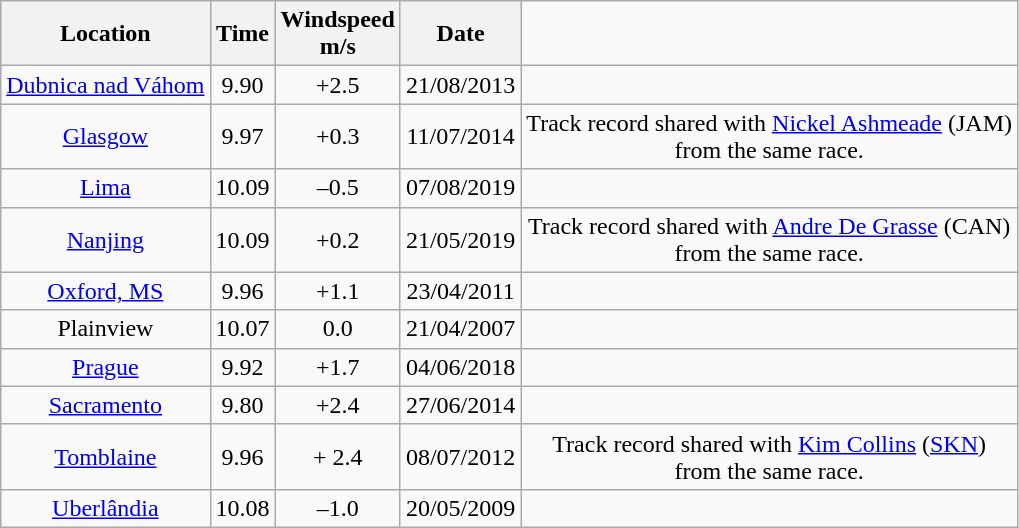<table class="wikitable" style= "text-align: center">
<tr>
<th>Location</th>
<th>Time</th>
<th>Windspeed<br>m/s</th>
<th>Date</th>
</tr>
<tr>
<td><a href='#'>Dubnica nad Váhom</a></td>
<td>9.90</td>
<td>+2.5</td>
<td>21/08/2013</td>
<td></td>
</tr>
<tr>
<td><a href='#'>Glasgow</a></td>
<td>9.97</td>
<td>+0.3</td>
<td>11/07/2014</td>
<td>Track record shared with <a href='#'>Nickel Ashmeade</a> (JAM)<br>from the same race.</td>
</tr>
<tr>
<td><a href='#'>Lima</a></td>
<td>10.09</td>
<td>–0.5</td>
<td>07/08/2019</td>
<td></td>
</tr>
<tr>
<td><a href='#'>Nanjing</a></td>
<td>10.09</td>
<td>+0.2</td>
<td>21/05/2019</td>
<td>Track record shared with <a href='#'>Andre De Grasse</a> (CAN)<br>from the same race.</td>
</tr>
<tr>
<td><a href='#'>Oxford, MS</a></td>
<td>9.96</td>
<td>+1.1</td>
<td>23/04/2011</td>
<td></td>
</tr>
<tr>
<td>Plainview</td>
<td>10.07</td>
<td>0.0</td>
<td>21/04/2007</td>
<td></td>
</tr>
<tr>
<td><a href='#'>Prague</a></td>
<td>9.92</td>
<td>+1.7</td>
<td>04/06/2018</td>
<td></td>
</tr>
<tr>
<td><a href='#'>Sacramento</a></td>
<td>9.80</td>
<td>+2.4</td>
<td>27/06/2014</td>
<td></td>
</tr>
<tr>
<td><a href='#'>Tomblaine</a></td>
<td>9.96</td>
<td>+ 2.4</td>
<td>08/07/2012</td>
<td>Track record shared with <a href='#'>Kim Collins</a> (<a href='#'>SKN</a>)<br>from the same race.</td>
</tr>
<tr>
<td><a href='#'>Uberlândia</a></td>
<td>10.08</td>
<td>–1.0</td>
<td>20/05/2009</td>
<td></td>
</tr>
</table>
